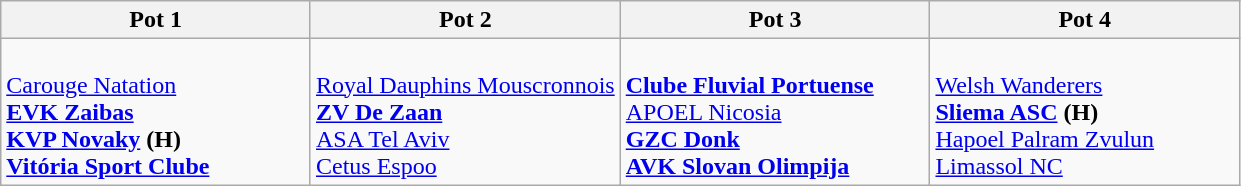<table class="wikitable collapsible">
<tr>
<th width=25%>Pot 1</th>
<th width=25%>Pot 2</th>
<th width=25%>Pot 3</th>
<th width=25%>Pot 4</th>
</tr>
<tr>
<td><br> <a href='#'>Carouge Natation</a><br>
 <strong><a href='#'>EVK Zaibas</a></strong><br>
 <strong><a href='#'>KVP Novaky</a></strong> <strong>(H)</strong><br>
 <strong><a href='#'>Vitória Sport Clube</a></strong></td>
<td><br> <a href='#'>Royal Dauphins Mouscronnois</a><br>
 <strong><a href='#'>ZV De Zaan</a></strong> <br>
 <a href='#'>ASA Tel Aviv</a> <br>
 <a href='#'>Cetus Espoo</a></td>
<td><br> <strong><a href='#'>Clube Fluvial Portuense</a></strong><br>
 <a href='#'>APOEL Nicosia</a><br>
 <strong><a href='#'>GZC Donk</a></strong><br>
 <strong><a href='#'>AVK Slovan Olimpija</a></strong></td>
<td><br> <a href='#'>Welsh Wanderers</a><br>
 <strong><a href='#'>Sliema ASC</a></strong> <strong>(H)</strong><br>
 <a href='#'>Hapoel Palram Zvulun</a>  <br>
 <a href='#'>Limassol NC</a></td>
</tr>
</table>
